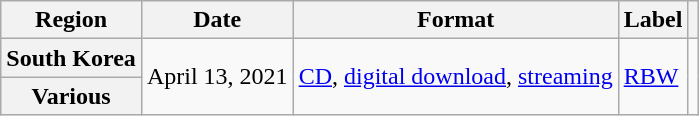<table class="wikitable plainrowheaders">
<tr>
<th>Region</th>
<th>Date</th>
<th>Format</th>
<th>Label</th>
<th></th>
</tr>
<tr>
<th scope="row">South Korea</th>
<td rowspan="2">April 13, 2021</td>
<td rowspan="2"><a href='#'>CD</a>, <a href='#'>digital download</a>, <a href='#'>streaming</a></td>
<td rowspan="2"><a href='#'>RBW</a></td>
<td rowspan="2"></td>
</tr>
<tr>
<th scope="row">Various</th>
</tr>
</table>
